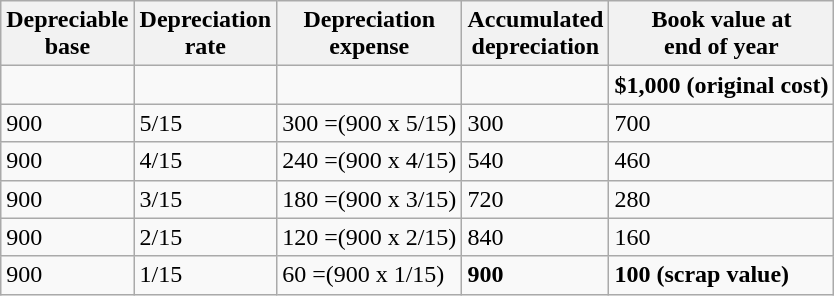<table class="wikitable">
<tr>
<th>Depreciable <br>base</th>
<th>Depreciation <br>rate</th>
<th>Depreciation <br>expense</th>
<th>Accumulated <br>depreciation</th>
<th>Book value at <br>end of year</th>
</tr>
<tr>
<td></td>
<td></td>
<td></td>
<td></td>
<td><strong>$1,000 (original cost)</strong></td>
</tr>
<tr>
<td>900</td>
<td>5/15</td>
<td>300 =(900 x 5/15)</td>
<td>300</td>
<td>700</td>
</tr>
<tr>
<td>900</td>
<td>4/15</td>
<td>240 =(900 x 4/15)</td>
<td>540</td>
<td>460</td>
</tr>
<tr>
<td>900</td>
<td>3/15</td>
<td>180 =(900 x 3/15)</td>
<td>720</td>
<td>280</td>
</tr>
<tr>
<td>900</td>
<td>2/15</td>
<td>120 =(900 x 2/15)</td>
<td>840</td>
<td>160</td>
</tr>
<tr>
<td>900</td>
<td>1/15</td>
<td>60 =(900 x 1/15)</td>
<td><strong>900</strong></td>
<td><strong>100 (scrap value)</strong></td>
</tr>
</table>
